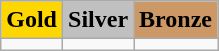<table class="wikitable">
<tr>
<td align=center bgcolor=gold> <strong>Gold</strong></td>
<td align=center bgcolor=silver> <strong>Silver</strong></td>
<td align=center bgcolor=cc9966> <strong>Bronze</strong></td>
</tr>
<tr>
<td></td>
<td></td>
<td></td>
</tr>
</table>
